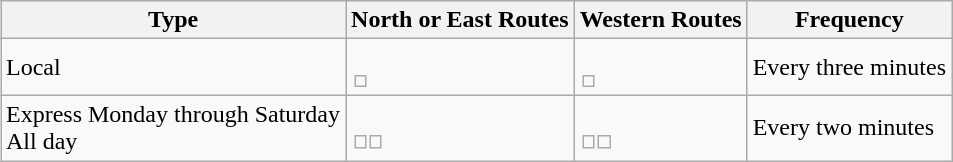<table class="wikitable" style="margin:1em auto;">
<tr>
<th>Type</th>
<th>North or East Routes</th>
<th>Western Routes</th>
<th>Frequency</th>
</tr>
<tr>
<td>Local</td>
<td><br><table style="border:0px;">
<tr>
<td></td>
</tr>
</table>
</td>
<td><br><table style="border:0px;">
<tr>
<td></td>
</tr>
</table>
</td>
<td>Every three minutes</td>
</tr>
<tr>
<td>Express Monday through Saturday<br>All day</td>
<td><br><table style="border:0px;">
<tr>
<td></td>
<td></td>
</tr>
</table>
</td>
<td><br><table style="border:0px;">
<tr>
<td></td>
<td></td>
</tr>
</table>
</td>
<td>Every two minutes</td>
</tr>
</table>
